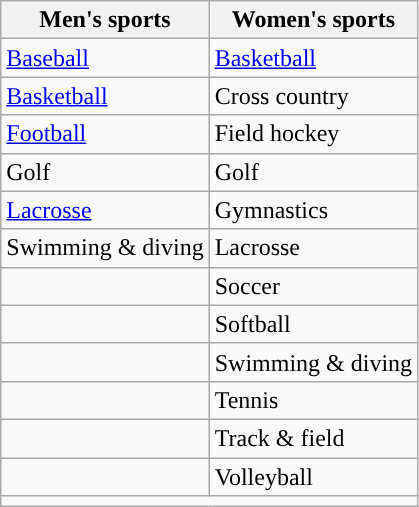<table class="wikitable" style=" ;">
<tr>
<th width=px>Men's sports</th>
<th width=px>Women's sports</th>
</tr>
<tr>
<td><a href='#'>Baseball</a></td>
<td><a href='#'>Basketball</a></td>
</tr>
<tr>
<td><a href='#'>Basketball</a></td>
<td>Cross country</td>
</tr>
<tr>
<td><a href='#'>Football</a></td>
<td>Field hockey</td>
</tr>
<tr>
<td>Golf</td>
<td>Golf</td>
</tr>
<tr>
<td><a href='#'>Lacrosse</a></td>
<td>Gymnastics</td>
</tr>
<tr>
<td>Swimming & diving</td>
<td>Lacrosse</td>
</tr>
<tr>
<td></td>
<td>Soccer</td>
</tr>
<tr>
<td></td>
<td>Softball</td>
</tr>
<tr>
<td></td>
<td>Swimming & diving</td>
</tr>
<tr>
<td></td>
<td>Tennis</td>
</tr>
<tr>
<td></td>
<td>Track & field</td>
</tr>
<tr>
<td></td>
<td>Volleyball</td>
</tr>
<tr>
<td colspan="2"></td>
</tr>
</table>
